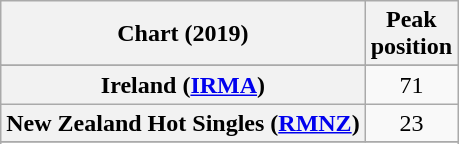<table class="wikitable sortable plainrowheaders" style="text-align:center">
<tr>
<th scope="col">Chart (2019)</th>
<th scope="col">Peak<br>position</th>
</tr>
<tr>
</tr>
<tr>
</tr>
<tr>
</tr>
<tr>
<th scope="row">Ireland (<a href='#'>IRMA</a>)</th>
<td>71</td>
</tr>
<tr>
<th scope="row">New Zealand Hot Singles (<a href='#'>RMNZ</a>)</th>
<td>23</td>
</tr>
<tr>
</tr>
<tr>
</tr>
<tr>
</tr>
<tr>
</tr>
<tr>
</tr>
</table>
